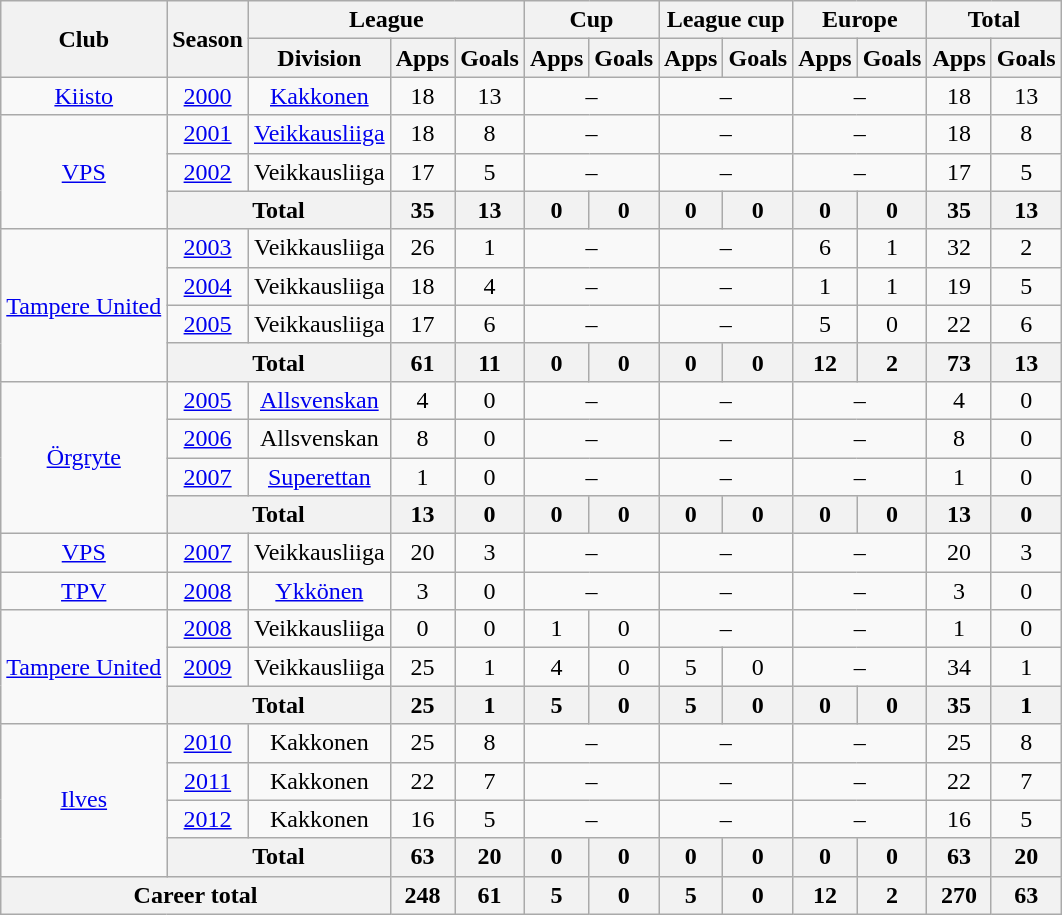<table class="wikitable" style="text-align:center">
<tr>
<th rowspan="2">Club</th>
<th rowspan="2">Season</th>
<th colspan="3">League</th>
<th colspan="2">Cup</th>
<th colspan="2">League cup</th>
<th colspan="2">Europe</th>
<th colspan="2">Total</th>
</tr>
<tr>
<th>Division</th>
<th>Apps</th>
<th>Goals</th>
<th>Apps</th>
<th>Goals</th>
<th>Apps</th>
<th>Goals</th>
<th>Apps</th>
<th>Goals</th>
<th>Apps</th>
<th>Goals</th>
</tr>
<tr>
<td rowspan="1"><a href='#'>Kiisto</a></td>
<td><a href='#'>2000</a></td>
<td><a href='#'>Kakkonen</a></td>
<td>18</td>
<td>13</td>
<td colspan=2>–</td>
<td colspan=2>–</td>
<td colspan=2>–</td>
<td>18</td>
<td>13</td>
</tr>
<tr>
<td rowspan=3><a href='#'>VPS</a></td>
<td><a href='#'>2001</a></td>
<td><a href='#'>Veikkausliiga</a></td>
<td>18</td>
<td>8</td>
<td colspan=2>–</td>
<td colspan=2>–</td>
<td colspan=2>–</td>
<td>18</td>
<td>8</td>
</tr>
<tr>
<td><a href='#'>2002</a></td>
<td>Veikkausliiga</td>
<td>17</td>
<td>5</td>
<td colspan=2>–</td>
<td colspan=2>–</td>
<td colspan=2>–</td>
<td>17</td>
<td>5</td>
</tr>
<tr>
<th colspan=2>Total</th>
<th>35</th>
<th>13</th>
<th>0</th>
<th>0</th>
<th>0</th>
<th>0</th>
<th>0</th>
<th>0</th>
<th>35</th>
<th>13</th>
</tr>
<tr>
<td rowspan=4><a href='#'>Tampere United</a></td>
<td><a href='#'>2003</a></td>
<td>Veikkausliiga</td>
<td>26</td>
<td>1</td>
<td colspan=2>–</td>
<td colspan=2>–</td>
<td>6</td>
<td>1</td>
<td>32</td>
<td>2</td>
</tr>
<tr>
<td><a href='#'>2004</a></td>
<td>Veikkausliiga</td>
<td>18</td>
<td>4</td>
<td colspan=2>–</td>
<td colspan=2>–</td>
<td>1</td>
<td>1</td>
<td>19</td>
<td>5</td>
</tr>
<tr>
<td><a href='#'>2005</a></td>
<td>Veikkausliiga</td>
<td>17</td>
<td>6</td>
<td colspan=2>–</td>
<td colspan=2>–</td>
<td>5</td>
<td>0</td>
<td>22</td>
<td>6</td>
</tr>
<tr>
<th colspan=2>Total</th>
<th>61</th>
<th>11</th>
<th>0</th>
<th>0</th>
<th>0</th>
<th>0</th>
<th>12</th>
<th>2</th>
<th>73</th>
<th>13</th>
</tr>
<tr>
<td rowspan=4><a href='#'>Örgryte</a></td>
<td><a href='#'>2005</a></td>
<td><a href='#'>Allsvenskan</a></td>
<td>4</td>
<td>0</td>
<td colspan=2>–</td>
<td colspan=2>–</td>
<td colspan=2>–</td>
<td>4</td>
<td>0</td>
</tr>
<tr>
<td><a href='#'>2006</a></td>
<td>Allsvenskan</td>
<td>8</td>
<td>0</td>
<td colspan=2>–</td>
<td colspan=2>–</td>
<td colspan=2>–</td>
<td>8</td>
<td>0</td>
</tr>
<tr>
<td><a href='#'>2007</a></td>
<td><a href='#'>Superettan</a></td>
<td>1</td>
<td>0</td>
<td colspan=2>–</td>
<td colspan=2>–</td>
<td colspan=2>–</td>
<td>1</td>
<td>0</td>
</tr>
<tr>
<th colspan=2>Total</th>
<th>13</th>
<th>0</th>
<th>0</th>
<th>0</th>
<th>0</th>
<th>0</th>
<th>0</th>
<th>0</th>
<th>13</th>
<th>0</th>
</tr>
<tr>
<td><a href='#'>VPS</a></td>
<td><a href='#'>2007</a></td>
<td>Veikkausliiga</td>
<td>20</td>
<td>3</td>
<td colspan=2>–</td>
<td colspan=2>–</td>
<td colspan=2>–</td>
<td>20</td>
<td>3</td>
</tr>
<tr>
<td><a href='#'>TPV</a></td>
<td><a href='#'>2008</a></td>
<td><a href='#'>Ykkönen</a></td>
<td>3</td>
<td>0</td>
<td colspan=2>–</td>
<td colspan=2>–</td>
<td colspan=2>–</td>
<td>3</td>
<td>0</td>
</tr>
<tr>
<td rowspan=3><a href='#'>Tampere United</a></td>
<td><a href='#'>2008</a></td>
<td>Veikkausliiga</td>
<td>0</td>
<td>0</td>
<td>1</td>
<td>0</td>
<td colspan=2>–</td>
<td colspan=2>–</td>
<td>1</td>
<td>0</td>
</tr>
<tr>
<td><a href='#'>2009</a></td>
<td>Veikkausliiga</td>
<td>25</td>
<td>1</td>
<td>4</td>
<td>0</td>
<td>5</td>
<td>0</td>
<td colspan=2>–</td>
<td>34</td>
<td>1</td>
</tr>
<tr>
<th colspan=2>Total</th>
<th>25</th>
<th>1</th>
<th>5</th>
<th>0</th>
<th>5</th>
<th>0</th>
<th>0</th>
<th>0</th>
<th>35</th>
<th>1</th>
</tr>
<tr>
<td rowspan=4><a href='#'>Ilves</a></td>
<td><a href='#'>2010</a></td>
<td>Kakkonen</td>
<td>25</td>
<td>8</td>
<td colspan=2>–</td>
<td colspan=2>–</td>
<td colspan=2>–</td>
<td>25</td>
<td>8</td>
</tr>
<tr>
<td><a href='#'>2011</a></td>
<td>Kakkonen</td>
<td>22</td>
<td>7</td>
<td colspan=2>–</td>
<td colspan=2>–</td>
<td colspan=2>–</td>
<td>22</td>
<td>7</td>
</tr>
<tr>
<td><a href='#'>2012</a></td>
<td>Kakkonen</td>
<td>16</td>
<td>5</td>
<td colspan=2>–</td>
<td colspan=2>–</td>
<td colspan=2>–</td>
<td>16</td>
<td>5</td>
</tr>
<tr>
<th colspan=2>Total</th>
<th>63</th>
<th>20</th>
<th>0</th>
<th>0</th>
<th>0</th>
<th>0</th>
<th>0</th>
<th>0</th>
<th>63</th>
<th>20</th>
</tr>
<tr>
<th colspan="3">Career total</th>
<th>248</th>
<th>61</th>
<th>5</th>
<th>0</th>
<th>5</th>
<th>0</th>
<th>12</th>
<th>2</th>
<th>270</th>
<th>63</th>
</tr>
</table>
